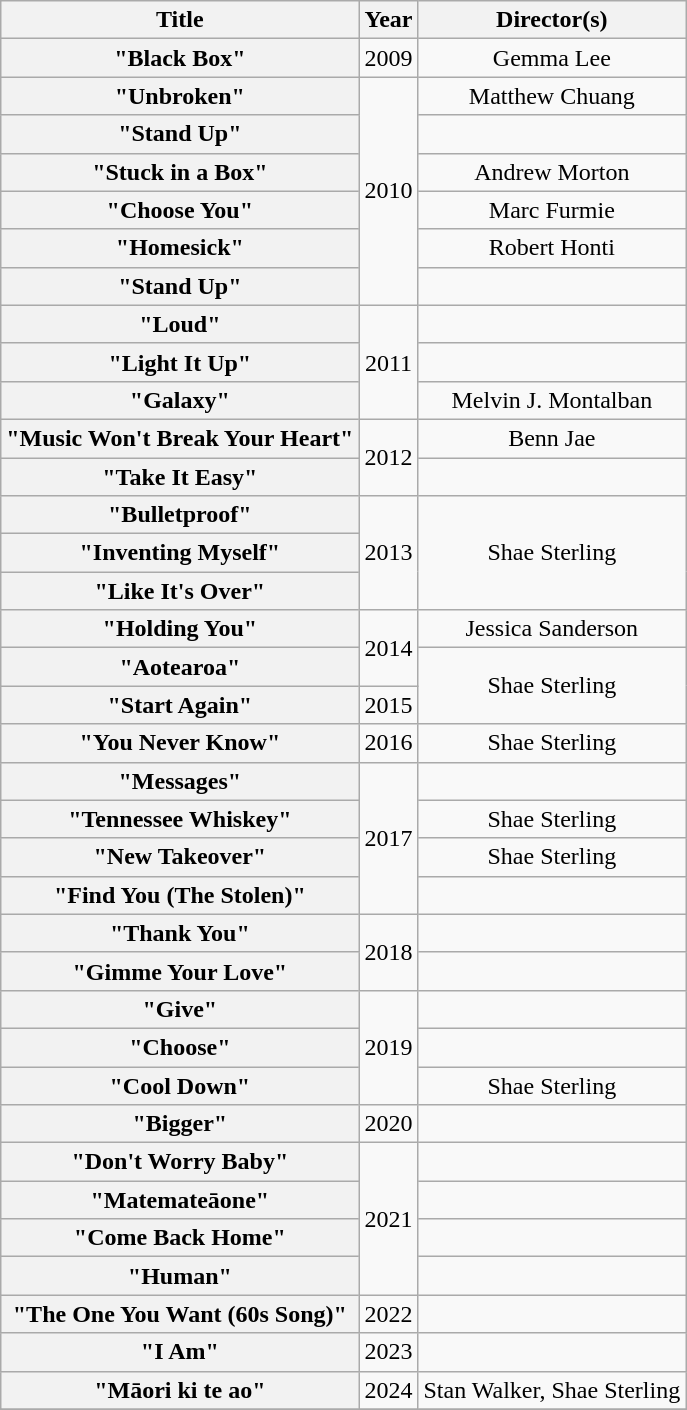<table class="wikitable plainrowheaders" style="text-align:center;" border="1">
<tr>
<th scope="col">Title</th>
<th scope="col">Year</th>
<th scope="col">Director(s)</th>
</tr>
<tr>
<th scope="row">"Black Box"</th>
<td style="text-align:center;">2009</td>
<td>Gemma Lee</td>
</tr>
<tr>
<th scope="row">"Unbroken"</th>
<td style="text-align:center;" rowspan="6">2010</td>
<td>Matthew Chuang</td>
</tr>
<tr>
<th scope="row">"Stand Up"</th>
<td></td>
</tr>
<tr>
<th scope="row">"Stuck in a Box"</th>
<td>Andrew Morton</td>
</tr>
<tr>
<th scope="row">"Choose You"</th>
<td>Marc Furmie</td>
</tr>
<tr>
<th scope="row">"Homesick"</th>
<td>Robert Honti</td>
</tr>
<tr>
<th scope="row">"Stand Up"</th>
<td></td>
</tr>
<tr>
<th scope="row">"Loud"</th>
<td style="text-align:center;" rowspan="3">2011</td>
<td></td>
</tr>
<tr>
<th scope="row">"Light It Up"</th>
<td></td>
</tr>
<tr>
<th scope="row">"Galaxy"</th>
<td>Melvin J. Montalban</td>
</tr>
<tr>
<th scope="row">"Music Won't Break Your Heart"</th>
<td style="text-align:center;" rowspan="2">2012</td>
<td>Benn Jae</td>
</tr>
<tr>
<th scope="row">"Take It Easy"</th>
<td></td>
</tr>
<tr>
<th scope="row">"Bulletproof"</th>
<td style="text-align:center; " rowspan="3">2013</td>
<td style="text-align:center;" rowspan="3">Shae Sterling</td>
</tr>
<tr>
<th scope="row">"Inventing Myself"</th>
</tr>
<tr>
<th scope="row">"Like It's Over"</th>
</tr>
<tr>
<th scope="row">"Holding You"</th>
<td style="text-align:center;" rowspan="2">2014</td>
<td>Jessica Sanderson</td>
</tr>
<tr>
<th scope="row">"Aotearoa"</th>
<td style="text-align:center;" rowspan="2">Shae Sterling</td>
</tr>
<tr>
<th scope="row">"Start Again"</th>
<td>2015</td>
</tr>
<tr>
<th scope="row">"You Never Know"</th>
<td>2016</td>
<td>Shae Sterling</td>
</tr>
<tr>
<th scope="row">"Messages"</th>
<td style="text-align:center; " rowspan="4">2017</td>
<td></td>
</tr>
<tr>
<th scope="row">"Tennessee Whiskey"</th>
<td>Shae Sterling</td>
</tr>
<tr>
<th scope="row">"New Takeover"</th>
<td>Shae Sterling</td>
</tr>
<tr>
<th scope="row">"Find You (The Stolen)"</th>
<td></td>
</tr>
<tr>
<th scope="row">"Thank You"</th>
<td style="text-align:center; " rowspan="2">2018</td>
<td></td>
</tr>
<tr>
<th scope="row">"Gimme Your Love"</th>
<td></td>
</tr>
<tr>
<th scope="row">"Give"</th>
<td style="text-align:center; " rowspan="3">2019</td>
<td></td>
</tr>
<tr>
<th scope="row">"Choose"</th>
<td></td>
</tr>
<tr>
<th scope="row">"Cool Down"</th>
<td>Shae Sterling</td>
</tr>
<tr>
<th scope="row">"Bigger"</th>
<td style="text-align:center; " rowspan="1">2020</td>
<td></td>
</tr>
<tr>
<th scope="row">"Don't Worry Baby"</th>
<td style="text-align:center; " rowspan="4">2021</td>
<td></td>
</tr>
<tr>
<th scope="row">"Matemateāone"</th>
<td></td>
</tr>
<tr>
<th scope="row">"Come Back Home"</th>
<td></td>
</tr>
<tr>
<th scope="row">"Human"</th>
<td></td>
</tr>
<tr>
<th scope="row">"The One You Want (60s Song)"</th>
<td>2022</td>
<td></td>
</tr>
<tr>
<th scope="row">"I Am"</th>
<td>2023</td>
<td></td>
</tr>
<tr>
<th scope="row">"Māori ki te ao"</th>
<td>2024</td>
<td>Stan Walker, Shae Sterling</td>
</tr>
<tr>
</tr>
</table>
